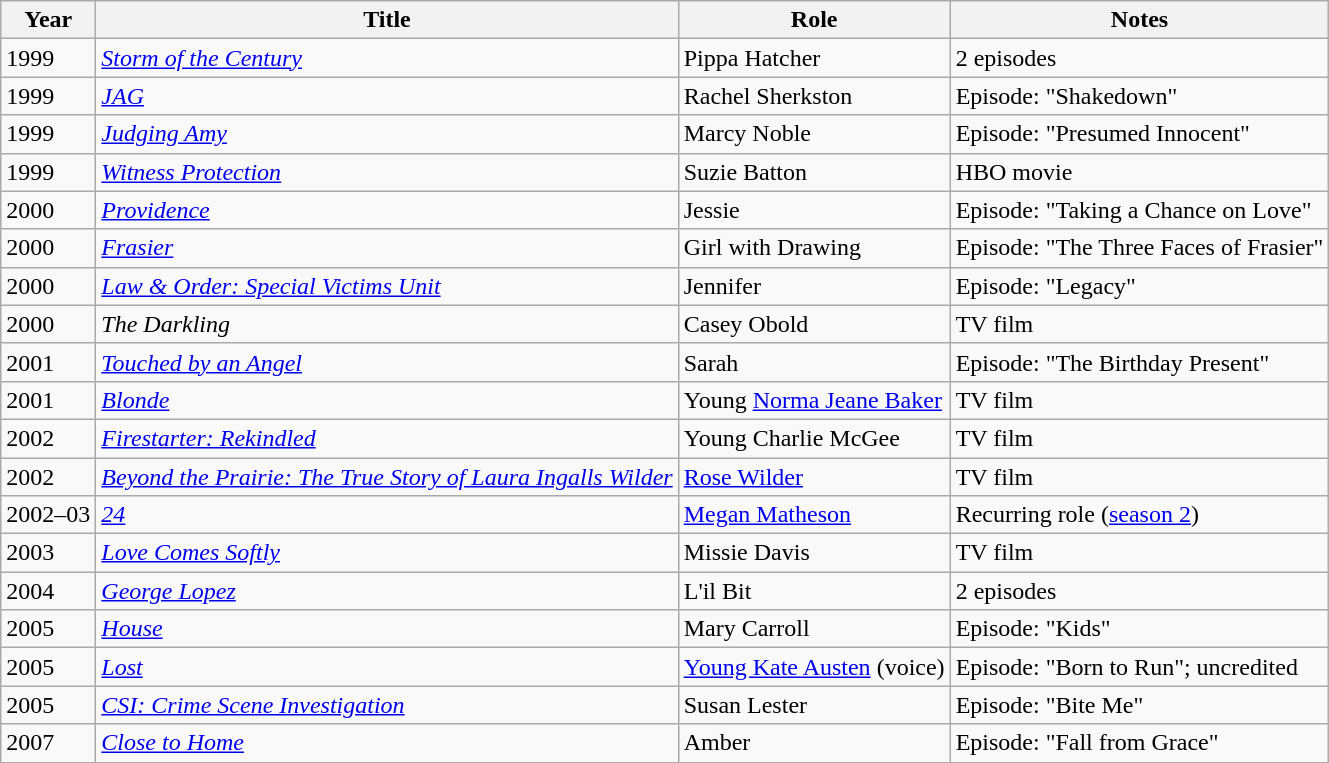<table class="wikitable sortable">
<tr>
<th>Year</th>
<th>Title</th>
<th>Role</th>
<th>Notes</th>
</tr>
<tr>
<td>1999</td>
<td><em><a href='#'>Storm of the Century</a></em></td>
<td>Pippa Hatcher</td>
<td>2 episodes</td>
</tr>
<tr>
<td>1999</td>
<td><em><a href='#'>JAG</a></em></td>
<td>Rachel Sherkston</td>
<td>Episode: "Shakedown"</td>
</tr>
<tr>
<td>1999</td>
<td><em><a href='#'>Judging Amy</a></em></td>
<td>Marcy Noble</td>
<td>Episode: "Presumed Innocent"</td>
</tr>
<tr>
<td>1999</td>
<td><em><a href='#'>Witness Protection</a></em></td>
<td>Suzie Batton</td>
<td>HBO movie</td>
</tr>
<tr>
<td>2000</td>
<td><em><a href='#'>Providence</a></em></td>
<td>Jessie</td>
<td>Episode: "Taking a Chance on Love"</td>
</tr>
<tr>
<td>2000</td>
<td><em><a href='#'>Frasier</a></em></td>
<td>Girl with Drawing</td>
<td>Episode: "The Three Faces of Frasier"</td>
</tr>
<tr>
<td>2000</td>
<td><em><a href='#'>Law & Order: Special Victims Unit</a></em></td>
<td>Jennifer</td>
<td>Episode: "Legacy"</td>
</tr>
<tr>
<td>2000</td>
<td><em>The Darkling</em></td>
<td>Casey Obold</td>
<td>TV film</td>
</tr>
<tr>
<td>2001</td>
<td><em><a href='#'>Touched by an Angel</a></em></td>
<td>Sarah</td>
<td>Episode: "The Birthday Present"</td>
</tr>
<tr>
<td>2001</td>
<td><em><a href='#'>Blonde</a></em></td>
<td>Young <a href='#'>Norma Jeane Baker</a></td>
<td>TV film</td>
</tr>
<tr>
<td>2002</td>
<td><em><a href='#'>Firestarter: Rekindled</a></em></td>
<td>Young Charlie McGee</td>
<td>TV film</td>
</tr>
<tr>
<td>2002</td>
<td><em><a href='#'>Beyond the Prairie: The True Story of Laura Ingalls Wilder</a></em></td>
<td><a href='#'>Rose Wilder</a></td>
<td>TV film</td>
</tr>
<tr>
<td>2002–03</td>
<td><em><a href='#'>24</a></em></td>
<td><a href='#'>Megan Matheson</a></td>
<td>Recurring role (<a href='#'>season 2</a>)</td>
</tr>
<tr>
<td>2003</td>
<td><em><a href='#'>Love Comes Softly</a></em></td>
<td>Missie Davis</td>
<td>TV film</td>
</tr>
<tr>
<td>2004</td>
<td><em><a href='#'>George Lopez</a></em></td>
<td>L'il Bit</td>
<td>2 episodes</td>
</tr>
<tr>
<td>2005</td>
<td><em><a href='#'>House</a></em></td>
<td>Mary Carroll</td>
<td>Episode: "Kids"</td>
</tr>
<tr>
<td>2005</td>
<td><em><a href='#'>Lost</a></em></td>
<td><a href='#'>Young Kate Austen</a> (voice)</td>
<td>Episode: "Born to Run"; uncredited</td>
</tr>
<tr>
<td>2005</td>
<td><em><a href='#'>CSI: Crime Scene Investigation</a></em></td>
<td>Susan Lester</td>
<td>Episode: "Bite Me"</td>
</tr>
<tr>
<td>2007</td>
<td><em><a href='#'>Close to Home</a></em></td>
<td>Amber</td>
<td>Episode: "Fall from Grace"</td>
</tr>
</table>
